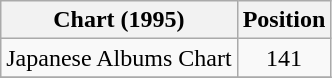<table class="wikitable" style="text-align:center;">
<tr>
<th>Chart (1995)</th>
<th>Position</th>
</tr>
<tr>
<td align="left">Japanese Albums Chart</td>
<td>141</td>
</tr>
<tr>
</tr>
</table>
